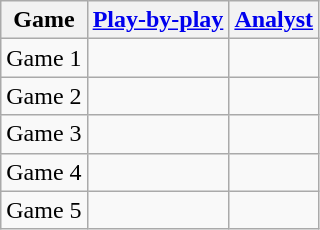<table class=wikitable>
<tr>
<th>Game</th>
<th><a href='#'>Play-by-play</a></th>
<th><a href='#'>Analyst</a></th>
</tr>
<tr>
<td>Game 1</td>
<td></td>
<td></td>
</tr>
<tr>
<td>Game 2</td>
<td></td>
<td></td>
</tr>
<tr>
<td>Game 3</td>
<td></td>
<td></td>
</tr>
<tr>
<td>Game 4</td>
<td></td>
<td></td>
</tr>
<tr>
<td>Game 5</td>
<td></td>
<td></td>
</tr>
</table>
